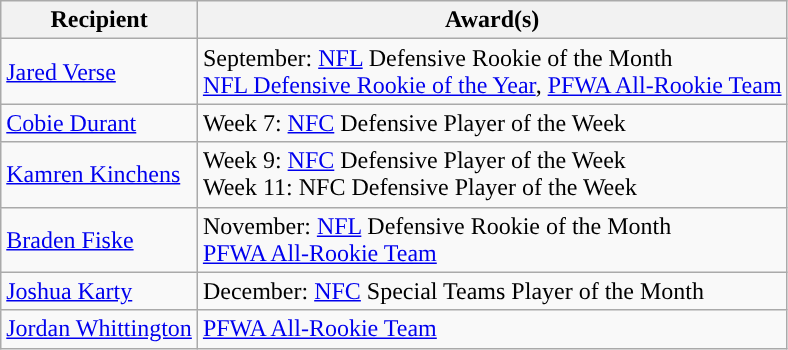<table class="wikitable">
<tr>
<th>Recipient</th>
<th>Award(s)</th>
</tr>
<tr>
<td><a href='#'>Jared Verse</a></td>
<td>September: <a href='#'>NFL</a> Defensive Rookie of the Month<br><a href='#'>NFL Defensive Rookie of the Year</a>, <a href='#'>PFWA All-Rookie Team</a></td>
</tr>
<tr>
<td><a href='#'>Cobie Durant</a></td>
<td>Week 7: <a href='#'>NFC</a> Defensive Player of the Week</td>
</tr>
<tr>
<td><a href='#'>Kamren Kinchens</a></td>
<td>Week 9: <a href='#'>NFC</a> Defensive Player of the Week<br>Week 11: NFC Defensive Player of the Week</td>
</tr>
<tr>
<td><a href='#'>Braden Fiske</a></td>
<td>November: <a href='#'>NFL</a> Defensive Rookie of the Month<br><a href='#'>PFWA All-Rookie Team</a></td>
</tr>
<tr>
<td><a href='#'>Joshua Karty</a></td>
<td>December: <a href='#'>NFC</a> Special Teams Player of the Month</td>
</tr>
<tr>
<td><a href='#'>Jordan Whittington</a></td>
<td><a href='#'>PFWA All-Rookie Team</a></td>
</tr>
</table>
